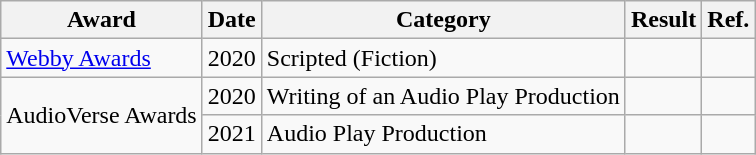<table class="wikitable sortable">
<tr>
<th>Award</th>
<th>Date</th>
<th>Category</th>
<th>Result</th>
<th>Ref.</th>
</tr>
<tr>
<td><a href='#'>Webby Awards</a></td>
<td>2020</td>
<td>Scripted (Fiction)</td>
<td></td>
<td></td>
</tr>
<tr>
<td rowspan="2">AudioVerse Awards</td>
<td>2020</td>
<td>Writing of an Audio Play Production</td>
<td></td>
<td></td>
</tr>
<tr>
<td>2021</td>
<td>Audio Play Production</td>
<td></td>
<td></td>
</tr>
</table>
